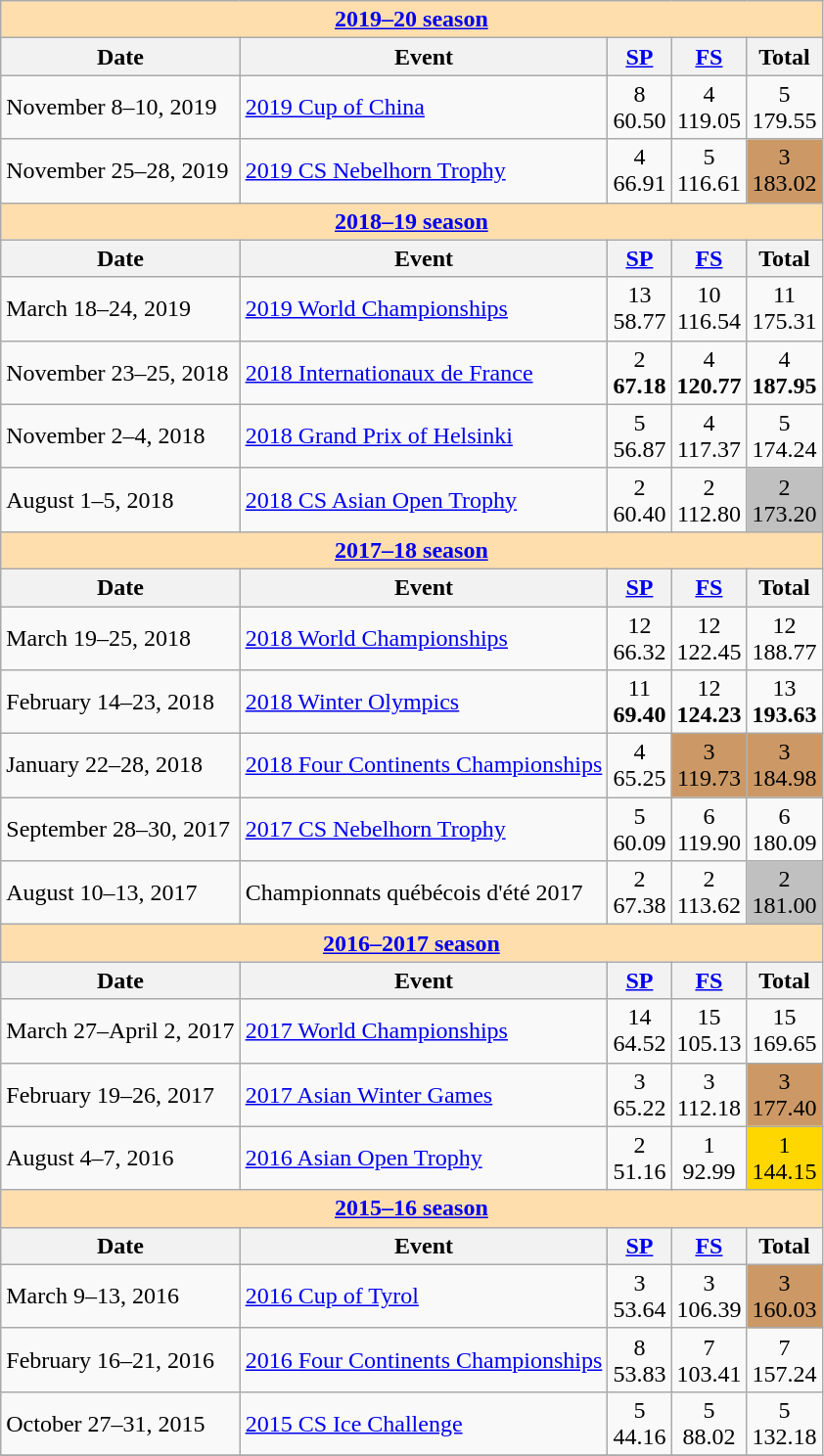<table class="wikitable">
<tr>
<th style="background-color: #ffdead;" colspan=6 align=center><a href='#'>2019–20 season</a></th>
</tr>
<tr>
<th>Date</th>
<th>Event</th>
<th><a href='#'>SP</a></th>
<th><a href='#'>FS</a></th>
<th>Total</th>
</tr>
<tr>
<td>November 8–10, 2019</td>
<td><a href='#'>2019 Cup of China</a></td>
<td align=center>8 <br> 60.50</td>
<td align=center>4 <br> 119.05</td>
<td align=center>5 <br> 179.55</td>
</tr>
<tr>
<td>November 25–28, 2019</td>
<td><a href='#'>2019 CS Nebelhorn Trophy</a></td>
<td align=center>4 <br> 66.91</td>
<td align=center>5 <br> 116.61</td>
<td align=center bgcolor=cc9966>3 <br> 183.02</td>
</tr>
<tr>
<th style="background-color: #ffdead;" colspan=6 align=center><a href='#'>2018–19 season</a></th>
</tr>
<tr>
<th>Date</th>
<th>Event</th>
<th><a href='#'>SP</a></th>
<th><a href='#'>FS</a></th>
<th>Total</th>
</tr>
<tr>
<td>March 18–24, 2019</td>
<td><a href='#'>2019 World Championships</a></td>
<td align=center>13 <br> 58.77</td>
<td align=center>10 <br> 116.54</td>
<td align=center>11 <br> 175.31</td>
</tr>
<tr>
<td>November 23–25, 2018</td>
<td><a href='#'>2018 Internationaux de France</a></td>
<td align=center>2 <br> <strong>67.18</strong></td>
<td align=center>4 <br> <strong>120.77</strong></td>
<td align=center>4 <br> <strong>187.95</strong></td>
</tr>
<tr>
<td>November 2–4, 2018</td>
<td><a href='#'>2018 Grand Prix of Helsinki</a></td>
<td align=center>5 <br> 56.87</td>
<td align=center>4 <br> 117.37</td>
<td align=center>5 <br> 174.24</td>
</tr>
<tr>
<td>August 1–5, 2018</td>
<td><a href='#'>2018 CS Asian Open Trophy</a></td>
<td align=center>2 <br> 60.40</td>
<td align=center>2 <br> 112.80</td>
<td align=center bgcolor=silver>2 <br> 173.20</td>
</tr>
<tr>
<th style="background-color: #ffdead;" colspan=6 align=center><a href='#'>2017–18 season</a></th>
</tr>
<tr>
<th>Date</th>
<th>Event</th>
<th><a href='#'>SP</a></th>
<th><a href='#'>FS</a></th>
<th>Total</th>
</tr>
<tr>
<td>March 19–25, 2018</td>
<td><a href='#'>2018 World Championships</a></td>
<td align=center>12 <br> 66.32</td>
<td align=center>12 <br> 122.45</td>
<td align=center>12 <br> 188.77</td>
</tr>
<tr>
<td>February 14–23, 2018</td>
<td><a href='#'>2018 Winter Olympics</a></td>
<td align=center>11 <br> <strong>69.40</strong></td>
<td align=center>12 <br> <strong>124.23</strong></td>
<td align=center>13 <br> <strong>193.63</strong></td>
</tr>
<tr>
<td>January 22–28, 2018</td>
<td><a href='#'>2018 Four Continents Championships</a></td>
<td align=center>4 <br> 65.25</td>
<td align=center bgcolor=cc9966>3 <br> 119.73</td>
<td align=center bgcolor=cc9966>3 <br> 184.98</td>
</tr>
<tr>
<td>September 28–30, 2017</td>
<td><a href='#'>2017 CS Nebelhorn Trophy</a></td>
<td align=center>5 <br> 60.09</td>
<td align=center>6 <br> 119.90</td>
<td align=center>6 <br> 180.09</td>
</tr>
<tr>
<td>August 10–13, 2017</td>
<td>Championnats québécois d'été 2017</td>
<td align=center>2 <br> 67.38</td>
<td align=center>2 <br> 113.62</td>
<td align=center bgcolor=silver>2 <br> 181.00</td>
</tr>
<tr>
<th style="background-color: #ffdead;" colspan=7 align=center><strong><a href='#'>2016–2017 season</a></strong></th>
</tr>
<tr>
<th>Date</th>
<th>Event</th>
<th><a href='#'>SP</a></th>
<th><a href='#'>FS</a></th>
<th>Total</th>
</tr>
<tr>
<td>March 27–April 2, 2017</td>
<td><a href='#'>2017 World Championships</a></td>
<td align=center>14 <br> 64.52</td>
<td align=center>15 <br> 105.13</td>
<td align=center>15 <br> 169.65</td>
</tr>
<tr>
<td>February 19–26, 2017</td>
<td><a href='#'>2017 Asian Winter Games</a></td>
<td align=center>3 <br> 65.22</td>
<td align=center>3 <br> 112.18</td>
<td align=center bgcolor=cc9966>3 <br> 177.40</td>
</tr>
<tr>
<td>August 4–7, 2016</td>
<td><a href='#'>2016 Asian Open Trophy</a></td>
<td align=center>2 <br> 51.16</td>
<td align=center>1 <br> 92.99</td>
<td align=center bgcolor=gold>1 <br> 144.15</td>
</tr>
<tr>
<th style="background-color: #ffdead;" colspan=6 align=center><a href='#'>2015–16 season</a></th>
</tr>
<tr>
<th>Date</th>
<th>Event</th>
<th><a href='#'>SP</a></th>
<th><a href='#'>FS</a></th>
<th>Total</th>
</tr>
<tr>
<td>March 9–13, 2016</td>
<td><a href='#'>2016 Cup of Tyrol</a></td>
<td align=center>3 <br> 53.64</td>
<td align=center>3 <br> 106.39</td>
<td align=center bgcolor=cc9966>3 <br> 160.03</td>
</tr>
<tr>
<td>February 16–21, 2016</td>
<td><a href='#'>2016 Four Continents Championships</a></td>
<td align=center>8 <br> 53.83</td>
<td align=center>7 <br> 103.41</td>
<td align=center>7 <br> 157.24</td>
</tr>
<tr>
<td>October 27–31, 2015</td>
<td><a href='#'>2015 CS Ice Challenge</a></td>
<td align=center>5 <br> 44.16</td>
<td align=center>5 <br> 88.02</td>
<td align=center>5 <br> 132.18</td>
</tr>
<tr>
</tr>
</table>
